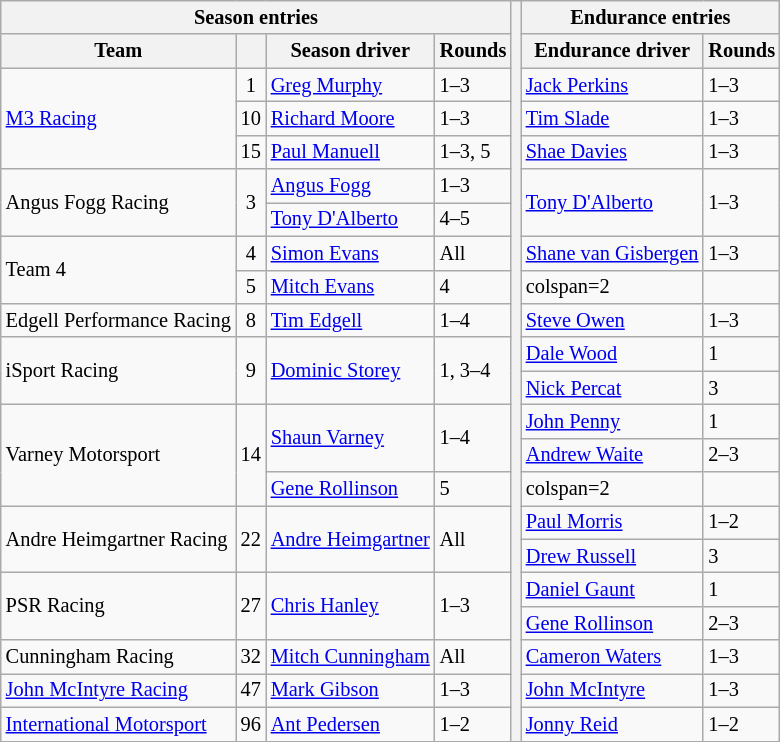<table class="wikitable" style="font-size: 85%;">
<tr>
<th colspan="4">Season entries</th>
<th rowspan="22"></th>
<th colspan="2">Endurance entries</th>
</tr>
<tr>
<th>Team</th>
<th></th>
<th>Season driver</th>
<th>Rounds</th>
<th>Endurance driver</th>
<th>Rounds</th>
</tr>
<tr>
<td rowspan="3"><a href='#'>M3 Racing</a></td>
<td align="center">1</td>
<td> <a href='#'>Greg Murphy</a></td>
<td>1–3</td>
<td> <a href='#'>Jack Perkins</a></td>
<td>1–3</td>
</tr>
<tr>
<td align="center">10</td>
<td> <a href='#'>Richard Moore</a></td>
<td>1–3</td>
<td> <a href='#'>Tim Slade</a></td>
<td>1–3</td>
</tr>
<tr>
<td align="center">15</td>
<td> <a href='#'>Paul Manuell</a></td>
<td>1–3, 5</td>
<td> <a href='#'>Shae Davies</a></td>
<td>1–3</td>
</tr>
<tr>
<td rowspan=2>Angus Fogg Racing</td>
<td align="center" rowspan=2>3</td>
<td> <a href='#'>Angus Fogg</a></td>
<td>1–3</td>
<td rowspan=2> <a href='#'>Tony D'Alberto</a></td>
<td rowspan=2>1–3</td>
</tr>
<tr>
<td> <a href='#'>Tony D'Alberto</a></td>
<td>4–5</td>
</tr>
<tr>
<td rowspan=2>Team 4</td>
<td align="center">4</td>
<td> <a href='#'>Simon Evans</a></td>
<td>All</td>
<td> <a href='#'>Shane van Gisbergen</a></td>
<td>1–3</td>
</tr>
<tr>
<td align="center">5</td>
<td> <a href='#'>Mitch Evans</a></td>
<td>4</td>
<td>colspan=2 </td>
</tr>
<tr>
<td>Edgell Performance Racing</td>
<td align="center">8</td>
<td> <a href='#'>Tim Edgell</a></td>
<td>1–4</td>
<td> <a href='#'>Steve Owen</a></td>
<td>1–3</td>
</tr>
<tr>
<td rowspan=2>iSport Racing</td>
<td rowspan=2 align="center">9</td>
<td rowspan=2> <a href='#'>Dominic Storey</a></td>
<td rowspan=2>1, 3–4</td>
<td> <a href='#'>Dale Wood</a></td>
<td>1</td>
</tr>
<tr>
<td> <a href='#'>Nick Percat</a></td>
<td>3</td>
</tr>
<tr>
<td rowspan=3>Varney Motorsport</td>
<td rowspan=3 align="center">14</td>
<td rowspan=2> <a href='#'>Shaun Varney</a></td>
<td rowspan=2>1–4</td>
<td> <a href='#'>John Penny</a></td>
<td>1</td>
</tr>
<tr>
<td> <a href='#'>Andrew Waite</a></td>
<td>2–3</td>
</tr>
<tr>
<td> <a href='#'>Gene Rollinson</a></td>
<td>5</td>
<td>colspan=2 </td>
</tr>
<tr>
<td rowspan=2>Andre Heimgartner Racing</td>
<td rowspan=2 align="center">22</td>
<td rowspan=2> <a href='#'>Andre Heimgartner</a></td>
<td rowspan=2>All</td>
<td> <a href='#'>Paul Morris</a></td>
<td>1–2</td>
</tr>
<tr>
<td> <a href='#'>Drew Russell</a></td>
<td>3</td>
</tr>
<tr>
<td rowspan=2>PSR Racing</td>
<td rowspan=2 align="center">27</td>
<td rowspan=2> <a href='#'>Chris Hanley</a></td>
<td rowspan=2>1–3</td>
<td> <a href='#'>Daniel Gaunt</a></td>
<td>1</td>
</tr>
<tr>
<td> <a href='#'>Gene Rollinson</a></td>
<td>2–3</td>
</tr>
<tr>
<td>Cunningham Racing</td>
<td align="center">32</td>
<td> <a href='#'>Mitch Cunningham</a></td>
<td>All</td>
<td> <a href='#'>Cameron Waters</a></td>
<td>1–3</td>
</tr>
<tr>
<td><a href='#'>John McIntyre Racing</a></td>
<td align="center">47</td>
<td> <a href='#'>Mark Gibson</a></td>
<td>1–3</td>
<td> <a href='#'>John McIntyre</a></td>
<td>1–3</td>
</tr>
<tr>
<td><a href='#'>International Motorsport</a></td>
<td align="center">96</td>
<td> <a href='#'>Ant Pedersen</a></td>
<td>1–2</td>
<td> <a href='#'>Jonny Reid</a></td>
<td>1–2</td>
</tr>
</table>
